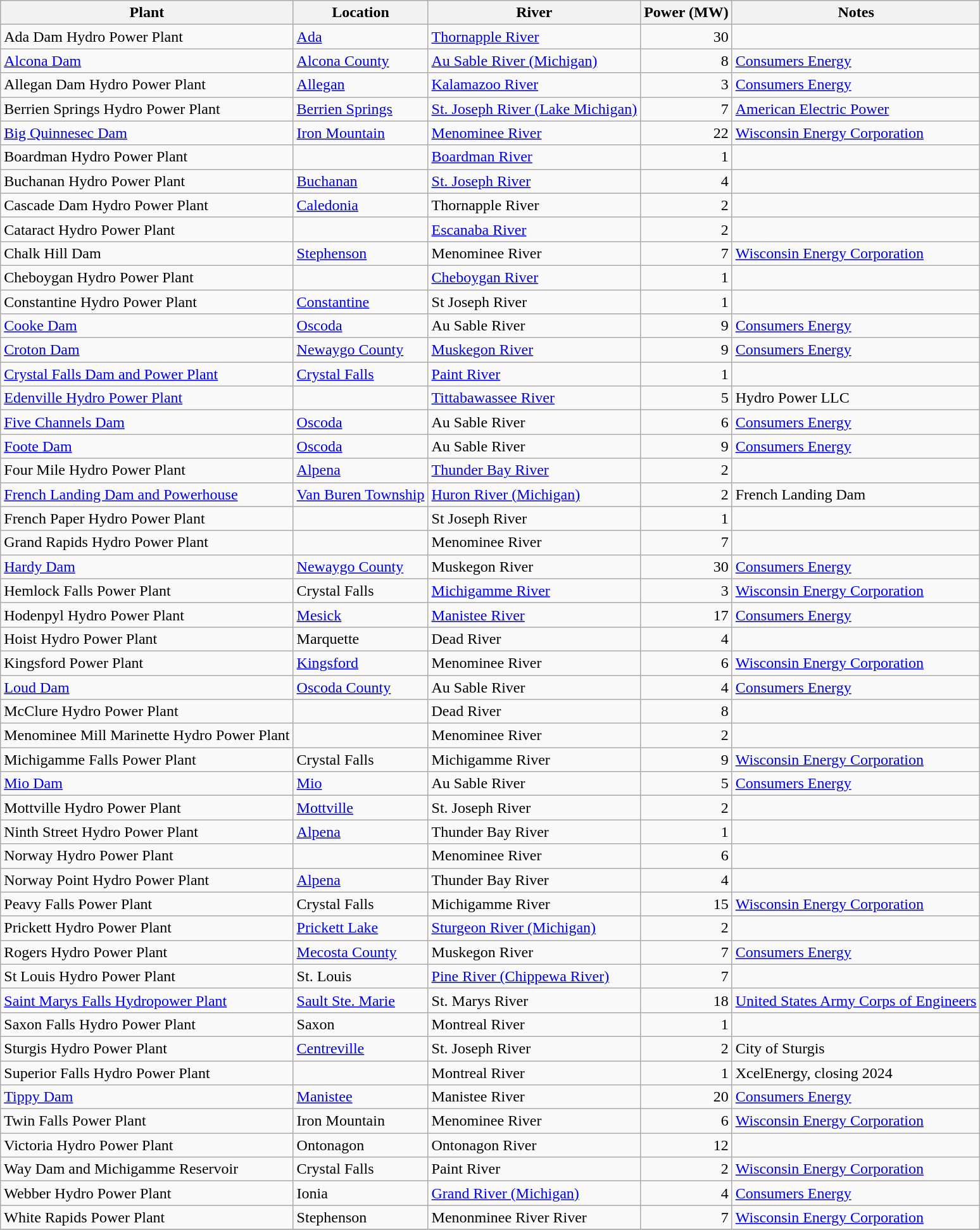<table class="wikitable sortable">
<tr>
<th>Plant</th>
<th>Location</th>
<th>River</th>
<th>Power (MW)</th>
<th>Notes</th>
</tr>
<tr>
<td>Ada Dam Hydro Power Plant</td>
<td><a href='#'>Ada</a></td>
<td><a href='#'>Thornapple River</a></td>
<td align= "right">30</td>
<td></td>
</tr>
<tr>
<td><a href='#'>Alcona Dam</a></td>
<td><a href='#'>Alcona County</a></td>
<td><a href='#'>Au Sable River (Michigan)</a></td>
<td align= "right">8</td>
<td><a href='#'>Consumers Energy</a></td>
</tr>
<tr>
<td>Allegan Dam Hydro Power Plant</td>
<td><a href='#'>Allegan</a></td>
<td><a href='#'>Kalamazoo River</a></td>
<td align= "right">3</td>
<td><a href='#'>Consumers Energy</a></td>
</tr>
<tr>
<td>Berrien Springs Hydro Power Plant</td>
<td><a href='#'>Berrien Springs</a></td>
<td><a href='#'>St. Joseph River (Lake Michigan)</a></td>
<td align= "right">7</td>
<td><a href='#'>American Electric Power</a></td>
</tr>
<tr>
<td><a href='#'>Big Quinnesec Dam</a></td>
<td><a href='#'>Iron Mountain</a></td>
<td><a href='#'>Menominee River</a></td>
<td align= "right">22</td>
<td><a href='#'>Wisconsin Energy Corporation</a></td>
</tr>
<tr>
<td>Boardman Hydro Power Plant</td>
<td></td>
<td><a href='#'>Boardman River</a></td>
<td align= "right">1</td>
<td></td>
</tr>
<tr>
<td>Buchanan Hydro Power Plant</td>
<td><a href='#'>Buchanan</a></td>
<td><a href='#'>St. Joseph River</a></td>
<td align= "right">4</td>
<td></td>
</tr>
<tr>
<td>Cascade Dam Hydro Power Plant</td>
<td><a href='#'>Caledonia</a></td>
<td>Thornapple River</td>
<td align= "right">2</td>
<td></td>
</tr>
<tr>
<td>Cataract Hydro Power Plant</td>
<td></td>
<td><a href='#'>Escanaba River</a></td>
<td align= "right">2</td>
<td></td>
</tr>
<tr>
<td>Chalk Hill Dam</td>
<td><a href='#'>Stephenson</a></td>
<td>Menominee River</td>
<td align= "right">7</td>
<td><a href='#'>Wisconsin Energy Corporation</a></td>
</tr>
<tr>
<td>Cheboygan Hydro Power Plant</td>
<td></td>
<td><a href='#'>Cheboygan River</a></td>
<td align= "right">1</td>
<td></td>
</tr>
<tr>
<td>Constantine Hydro Power Plant</td>
<td><a href='#'>Constantine</a></td>
<td>St Joseph River</td>
<td align= "right">1</td>
<td></td>
</tr>
<tr>
<td><a href='#'>Cooke Dam</a></td>
<td><a href='#'>Oscoda</a></td>
<td>Au Sable River</td>
<td align= "right">9</td>
<td><a href='#'>Consumers Energy</a></td>
</tr>
<tr>
<td><a href='#'>Croton Dam</a></td>
<td><a href='#'>Newaygo County</a></td>
<td><a href='#'>Muskegon River</a></td>
<td align= "right">9</td>
<td><a href='#'>Consumers Energy</a></td>
</tr>
<tr>
<td><a href='#'>Crystal Falls Dam and Power Plant</a></td>
<td><a href='#'>Crystal Falls</a></td>
<td><a href='#'>Paint River</a></td>
<td align= "right">1</td>
<td></td>
</tr>
<tr>
<td><a href='#'>Edenville Hydro Power Plant</a></td>
<td></td>
<td><a href='#'>Tittabawassee River</a></td>
<td align= "right">5</td>
<td>Hydro Power LLC</td>
</tr>
<tr>
<td><a href='#'>Five Channels Dam</a></td>
<td><a href='#'>Oscoda</a></td>
<td>Au Sable River</td>
<td align= "right">6</td>
<td><a href='#'>Consumers Energy</a></td>
</tr>
<tr>
<td><a href='#'>Foote Dam</a></td>
<td><a href='#'>Oscoda</a></td>
<td>Au Sable River</td>
<td align= "right">9</td>
<td><a href='#'>Consumers Energy</a></td>
</tr>
<tr>
<td>Four Mile Hydro Power Plant</td>
<td><a href='#'>Alpena</a></td>
<td><a href='#'>Thunder Bay River</a></td>
<td align= "right">2</td>
<td></td>
</tr>
<tr>
<td><a href='#'>French Landing Dam and Powerhouse</a></td>
<td><a href='#'>Van Buren Township</a></td>
<td><a href='#'>Huron River (Michigan)</a></td>
<td align= "right">2</td>
<td>French Landing Dam</td>
</tr>
<tr>
<td>French Paper Hydro Power Plant</td>
<td></td>
<td>St Joseph River</td>
<td align= "right">1</td>
<td></td>
</tr>
<tr>
<td>Grand Rapids Hydro Power Plant</td>
<td></td>
<td>Menominee River</td>
<td align= "right">7</td>
<td></td>
</tr>
<tr>
<td><a href='#'>Hardy Dam</a></td>
<td><a href='#'>Newaygo County</a></td>
<td>Muskegon River</td>
<td align= "right">30</td>
<td><a href='#'>Consumers Energy</a></td>
</tr>
<tr>
<td>Hemlock Falls Power Plant</td>
<td>Crystal Falls</td>
<td><a href='#'>Michigamme River</a></td>
<td align= "right">3</td>
<td><a href='#'>Wisconsin Energy Corporation</a></td>
</tr>
<tr>
<td>Hodenpyl Hydro Power Plant</td>
<td><a href='#'>Mesick</a></td>
<td><a href='#'>Manistee River</a></td>
<td align= "right">17</td>
<td><a href='#'>Consumers Energy</a></td>
</tr>
<tr>
<td>Hoist Hydro Power Plant</td>
<td>Marquette</td>
<td>Dead River</td>
<td align= "right">4</td>
<td></td>
</tr>
<tr>
<td>Kingsford Power Plant</td>
<td><a href='#'>Kingsford</a></td>
<td>Menominee River</td>
<td align= "right">6</td>
<td><a href='#'>Wisconsin Energy Corporation</a></td>
</tr>
<tr>
<td><a href='#'>Loud Dam</a></td>
<td><a href='#'>Oscoda County</a></td>
<td>Au Sable River</td>
<td align= "right">4</td>
<td><a href='#'>Consumers Energy</a></td>
</tr>
<tr>
<td>McClure Hydro Power Plant</td>
<td></td>
<td>Dead River</td>
<td align= "right">8</td>
<td></td>
</tr>
<tr>
<td>Menominee Mill Marinette Hydro Power Plant</td>
<td></td>
<td>Menominee River</td>
<td align= "right">2</td>
<td></td>
</tr>
<tr>
<td>Michigamme Falls Power Plant</td>
<td>Crystal Falls</td>
<td>Michigamme River</td>
<td align= "right">9</td>
<td><a href='#'>Wisconsin Energy Corporation</a></td>
</tr>
<tr>
<td><a href='#'>Mio Dam</a></td>
<td><a href='#'>Mio</a></td>
<td>Au Sable River</td>
<td align= "right">5</td>
<td><a href='#'>Consumers Energy</a></td>
</tr>
<tr>
<td>Mottville Hydro Power Plant</td>
<td><a href='#'>Mottville</a></td>
<td>St. Joseph River</td>
<td align= "right">2</td>
<td></td>
</tr>
<tr>
<td>Ninth Street Hydro Power Plant</td>
<td><a href='#'>Alpena</a></td>
<td>Thunder Bay River</td>
<td align="right">1</td>
<td></td>
</tr>
<tr>
<td>Norway Hydro Power Plant</td>
<td></td>
<td>Menominee River</td>
<td align= "right">6</td>
<td></td>
</tr>
<tr>
<td>Norway Point Hydro Power Plant</td>
<td><a href='#'>Alpena</a></td>
<td>Thunder Bay River</td>
<td align= "right">4</td>
<td></td>
</tr>
<tr>
<td>Peavy Falls Power Plant</td>
<td>Crystal Falls</td>
<td>Michigamme River</td>
<td align= "right">15</td>
<td><a href='#'>Wisconsin Energy Corporation</a></td>
</tr>
<tr>
<td>Prickett Hydro Power Plant</td>
<td><a href='#'>Prickett Lake</a></td>
<td><a href='#'>Sturgeon River (Michigan)</a></td>
<td align= "right">2</td>
<td></td>
</tr>
<tr>
<td>Rogers Hydro Power Plant</td>
<td><a href='#'>Mecosta County</a></td>
<td>Muskegon River</td>
<td align= "right">7</td>
<td><a href='#'>Consumers Energy</a></td>
</tr>
<tr>
<td>St Louis Hydro Power Plant</td>
<td>St. Louis</td>
<td><a href='#'>Pine River (Chippewa River)</a></td>
<td align= "right">7</td>
<td></td>
</tr>
<tr>
<td><a href='#'>Saint Marys Falls Hydropower Plant</a></td>
<td><a href='#'>Sault Ste. Marie</a></td>
<td>St. Marys River</td>
<td align= "right">18</td>
<td><a href='#'>United States Army Corps of Engineers</a></td>
</tr>
<tr>
<td>Saxon Falls Hydro Power Plant</td>
<td>Saxon</td>
<td>Montreal River</td>
<td align= "right">1</td>
<td></td>
</tr>
<tr>
<td>Sturgis Hydro Power Plant</td>
<td><a href='#'>Centreville</a></td>
<td>St. Joseph River</td>
<td align= "right">2</td>
<td>City of Sturgis</td>
</tr>
<tr>
<td>Superior Falls Hydro Power Plant</td>
<td></td>
<td>Montreal River</td>
<td align= "right">1</td>
<td>XcelEnergy, closing 2024</td>
</tr>
<tr>
<td><a href='#'>Tippy Dam</a></td>
<td><a href='#'>Manistee</a></td>
<td>Manistee River</td>
<td align= "right">20</td>
<td><a href='#'>Consumers Energy</a></td>
</tr>
<tr>
<td>Twin Falls Power Plant</td>
<td>Iron Mountain</td>
<td>Menominee River</td>
<td align= "right">6</td>
<td><a href='#'>Wisconsin Energy Corporation</a></td>
</tr>
<tr>
<td>Victoria Hydro Power Plant</td>
<td>Ontonagon</td>
<td>Ontonagon River</td>
<td align= "right">12</td>
<td></td>
</tr>
<tr>
<td>Way Dam and Michigamme Reservoir</td>
<td>Crystal Falls</td>
<td>Paint River</td>
<td align= "right">2</td>
<td><a href='#'>Wisconsin Energy Corporation</a></td>
</tr>
<tr>
<td>Webber Hydro Power Plant</td>
<td>Ionia</td>
<td><a href='#'>Grand River (Michigan)</a></td>
<td align= "right">4</td>
<td><a href='#'>Consumers Energy</a></td>
</tr>
<tr>
<td>White Rapids Power Plant</td>
<td>Stephenson</td>
<td>Menonminee River River</td>
<td align= "right">7</td>
<td><a href='#'>Wisconsin Energy Corporation</a></td>
</tr>
<tr>
</tr>
</table>
